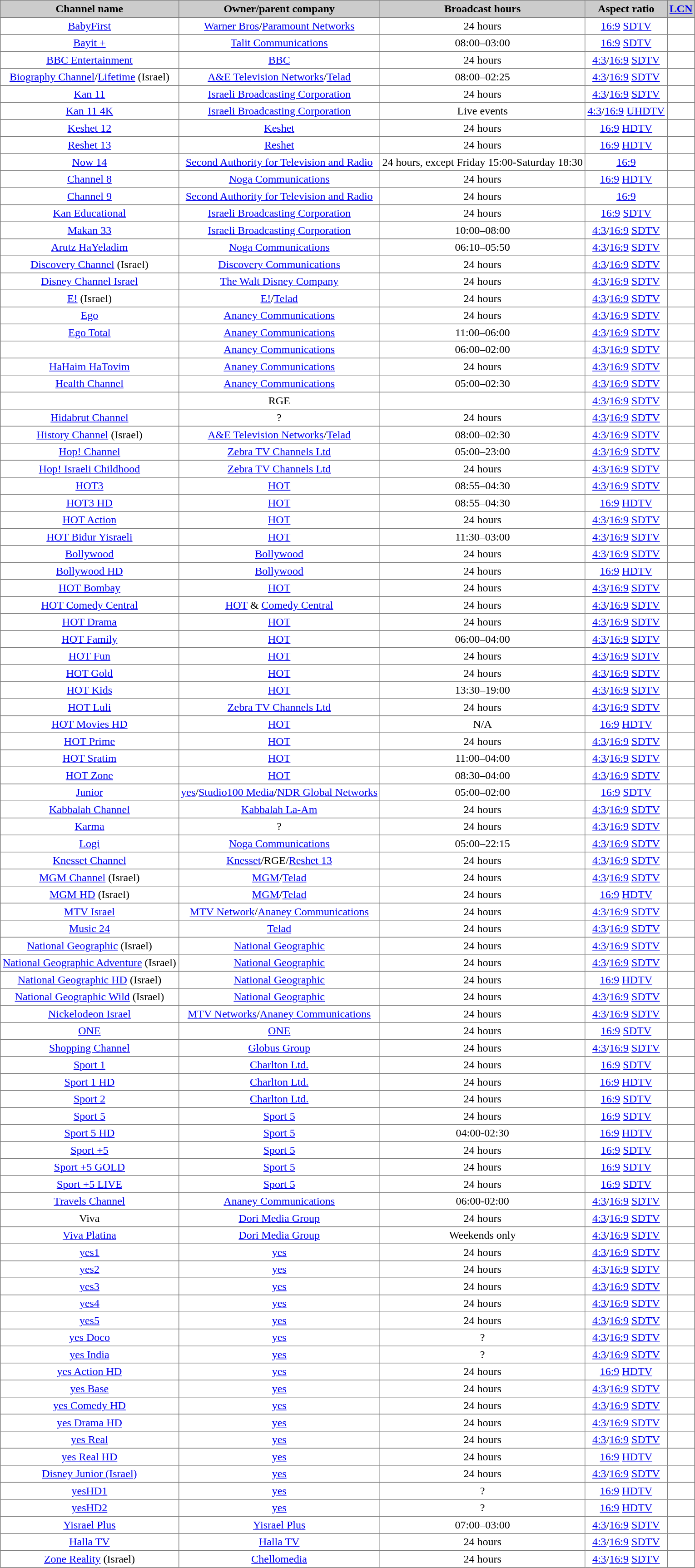<table class="toccolours sortable" border="1" cellpadding="3" style="border-collapse:collapse; text-align:center">
<tr style="background: #CCCCCC;">
<th>Channel name</th>
<th>Owner/parent company</th>
<th>Broadcast hours</th>
<th>Aspect ratio</th>
<th><a href='#'>LCN</a></th>
</tr>
<tr>
<td><a href='#'>BabyFirst</a></td>
<td><a href='#'>Warner Bros</a>/<a href='#'>Paramount Networks</a></td>
<td>24 hours</td>
<td><a href='#'>16:9</a> <a href='#'>SDTV</a></td>
<td></td>
</tr>
<tr>
<td><a href='#'>Bayit +</a></td>
<td><a href='#'>Talit Communications</a></td>
<td>08:00–03:00</td>
<td><a href='#'>16:9</a> <a href='#'>SDTV</a></td>
<td></td>
</tr>
<tr>
<td><a href='#'>BBC Entertainment</a></td>
<td><a href='#'>BBC</a></td>
<td>24 hours</td>
<td><a href='#'>4:3</a>/<a href='#'>16:9</a> <a href='#'>SDTV</a></td>
<td></td>
</tr>
<tr>
<td><a href='#'>Biography Channel</a>/<a href='#'>Lifetime</a> (Israel)</td>
<td><a href='#'>A&E Television Networks</a>/<a href='#'>Telad</a></td>
<td>08:00–02:25</td>
<td><a href='#'>4:3</a>/<a href='#'>16:9</a> <a href='#'>SDTV</a></td>
<td></td>
</tr>
<tr>
<td><a href='#'>Kan 11</a></td>
<td><a href='#'>Israeli Broadcasting Corporation</a></td>
<td>24 hours</td>
<td><a href='#'>4:3</a>/<a href='#'>16:9</a> <a href='#'>SDTV</a></td>
<td></td>
</tr>
<tr>
<td><a href='#'>Kan 11 4K</a></td>
<td><a href='#'>Israeli Broadcasting Corporation</a></td>
<td>Live events</td>
<td><a href='#'>4:3</a>/<a href='#'>16:9</a> <a href='#'>UHDTV</a></td>
<td></td>
</tr>
<tr>
<td><a href='#'>Keshet 12</a></td>
<td><a href='#'>Keshet</a></td>
<td>24 hours</td>
<td><a href='#'>16:9</a> <a href='#'>HDTV</a></td>
<td></td>
</tr>
<tr>
<td><a href='#'>Reshet 13</a></td>
<td><a href='#'>Reshet</a></td>
<td>24 hours</td>
<td><a href='#'>16:9</a> <a href='#'>HDTV</a></td>
<td></td>
</tr>
<tr>
<td><a href='#'>Now 14</a></td>
<td><a href='#'>Second Authority for Television and Radio</a></td>
<td>24 hours, except Friday 15:00-Saturday 18:30</td>
<td><a href='#'>16:9</a></td>
<td></td>
</tr>
<tr>
<td><a href='#'>Channel 8</a></td>
<td><a href='#'>Noga Communications</a></td>
<td>24 hours</td>
<td><a href='#'>16:9</a> <a href='#'>HDTV</a></td>
<td></td>
</tr>
<tr>
<td><a href='#'>Channel 9</a></td>
<td><a href='#'>Second Authority for Television and Radio</a></td>
<td>24 hours</td>
<td><a href='#'>16:9</a></td>
<td></td>
</tr>
<tr>
<td><a href='#'>Kan Educational</a></td>
<td><a href='#'>Israeli Broadcasting Corporation</a></td>
<td>24 hours</td>
<td><a href='#'>16:9</a> <a href='#'>SDTV</a></td>
<td></td>
</tr>
<tr>
<td><a href='#'>Makan 33</a></td>
<td><a href='#'>Israeli Broadcasting Corporation</a></td>
<td>10:00–08:00</td>
<td><a href='#'>4:3</a>/<a href='#'>16:9</a> <a href='#'>SDTV</a></td>
<td></td>
</tr>
<tr>
<td><a href='#'>Arutz HaYeladim</a></td>
<td><a href='#'>Noga Communications</a></td>
<td>06:10–05:50</td>
<td><a href='#'>4:3</a>/<a href='#'>16:9</a> <a href='#'>SDTV</a></td>
<td></td>
</tr>
<tr>
<td><a href='#'>Discovery Channel</a> (Israel)</td>
<td><a href='#'>Discovery Communications</a></td>
<td>24 hours</td>
<td><a href='#'>4:3</a>/<a href='#'>16:9</a> <a href='#'>SDTV</a></td>
<td></td>
</tr>
<tr>
<td><a href='#'>Disney Channel Israel</a></td>
<td><a href='#'>The Walt Disney Company</a></td>
<td>24 hours</td>
<td><a href='#'>4:3</a>/<a href='#'>16:9</a> <a href='#'>SDTV</a></td>
<td></td>
</tr>
<tr>
<td><a href='#'>E!</a> (Israel)</td>
<td><a href='#'>E!</a>/<a href='#'>Telad</a></td>
<td>24 hours</td>
<td><a href='#'>4:3</a>/<a href='#'>16:9</a> <a href='#'>SDTV</a></td>
<td></td>
</tr>
<tr>
<td><a href='#'>Ego</a></td>
<td><a href='#'>Ananey Communications</a></td>
<td>24 hours</td>
<td><a href='#'>4:3</a>/<a href='#'>16:9</a> <a href='#'>SDTV</a></td>
<td></td>
</tr>
<tr>
<td><a href='#'>Ego Total</a></td>
<td><a href='#'>Ananey Communications</a></td>
<td>11:00–06:00</td>
<td><a href='#'>4:3</a>/<a href='#'>16:9</a> <a href='#'>SDTV</a></td>
<td></td>
</tr>
<tr>
<td></td>
<td><a href='#'>Ananey Communications</a></td>
<td>06:00–02:00</td>
<td><a href='#'>4:3</a>/<a href='#'>16:9</a> <a href='#'>SDTV</a></td>
<td></td>
</tr>
<tr>
<td><a href='#'>HaHaim HaTovim</a></td>
<td><a href='#'>Ananey Communications</a></td>
<td>24 hours</td>
<td><a href='#'>4:3</a>/<a href='#'>16:9</a> <a href='#'>SDTV</a></td>
<td></td>
</tr>
<tr>
<td><a href='#'>Health Channel</a></td>
<td><a href='#'>Ananey Communications</a></td>
<td>05:00–02:30</td>
<td><a href='#'>4:3</a>/<a href='#'>16:9</a> <a href='#'>SDTV</a></td>
<td></td>
</tr>
<tr>
<td></td>
<td>RGE</td>
<td></td>
<td><a href='#'>4:3</a>/<a href='#'>16:9</a> <a href='#'>SDTV</a></td>
<td></td>
</tr>
<tr>
<td><a href='#'>Hidabrut Channel</a></td>
<td>?</td>
<td>24 hours</td>
<td><a href='#'>4:3</a>/<a href='#'>16:9</a> <a href='#'>SDTV</a></td>
<td></td>
</tr>
<tr>
<td><a href='#'>History Channel</a> (Israel)</td>
<td><a href='#'>A&E Television Networks</a>/<a href='#'>Telad</a></td>
<td>08:00–02:30</td>
<td><a href='#'>4:3</a>/<a href='#'>16:9</a> <a href='#'>SDTV</a></td>
<td></td>
</tr>
<tr>
<td><a href='#'>Hop! Channel</a></td>
<td><a href='#'>Zebra TV Channels Ltd</a></td>
<td>05:00–23:00</td>
<td><a href='#'>4:3</a>/<a href='#'>16:9</a> <a href='#'>SDTV</a></td>
<td></td>
</tr>
<tr>
<td><a href='#'>Hop! Israeli Childhood</a></td>
<td><a href='#'>Zebra TV Channels Ltd</a></td>
<td>24 hours</td>
<td><a href='#'>4:3</a>/<a href='#'>16:9</a> <a href='#'>SDTV</a></td>
<td></td>
</tr>
<tr>
<td><a href='#'>HOT3</a></td>
<td><a href='#'>HOT</a></td>
<td>08:55–04:30</td>
<td><a href='#'>4:3</a>/<a href='#'>16:9</a> <a href='#'>SDTV</a></td>
<td></td>
</tr>
<tr>
<td><a href='#'>HOT3 HD</a></td>
<td><a href='#'>HOT</a></td>
<td>08:55–04:30</td>
<td><a href='#'>16:9</a> <a href='#'>HDTV</a></td>
<td></td>
</tr>
<tr>
<td><a href='#'>HOT Action</a></td>
<td><a href='#'>HOT</a></td>
<td>24 hours</td>
<td><a href='#'>4:3</a>/<a href='#'>16:9</a> <a href='#'>SDTV</a></td>
<td></td>
</tr>
<tr>
<td><a href='#'>HOT Bidur Yisraeli</a></td>
<td><a href='#'>HOT</a></td>
<td>11:30–03:00</td>
<td><a href='#'>4:3</a>/<a href='#'>16:9</a> <a href='#'>SDTV</a></td>
<td></td>
</tr>
<tr>
<td><a href='#'>Bollywood</a></td>
<td><a href='#'>Bollywood</a></td>
<td>24 hours</td>
<td><a href='#'>4:3</a>/<a href='#'>16:9</a> <a href='#'>SDTV</a></td>
<td></td>
</tr>
<tr>
<td><a href='#'>Bollywood HD</a></td>
<td><a href='#'>Bollywood</a></td>
<td>24 hours</td>
<td><a href='#'>16:9</a> <a href='#'>HDTV</a></td>
<td></td>
</tr>
<tr>
<td><a href='#'>HOT Bombay</a></td>
<td><a href='#'>HOT</a></td>
<td>24 hours</td>
<td><a href='#'>4:3</a>/<a href='#'>16:9</a> <a href='#'>SDTV</a></td>
<td></td>
</tr>
<tr>
<td><a href='#'>HOT Comedy Central</a></td>
<td><a href='#'>HOT</a> & <a href='#'>Comedy Central</a></td>
<td>24 hours</td>
<td><a href='#'>4:3</a>/<a href='#'>16:9</a> <a href='#'>SDTV</a></td>
<td></td>
</tr>
<tr>
<td><a href='#'>HOT Drama</a></td>
<td><a href='#'>HOT</a></td>
<td>24 hours</td>
<td><a href='#'>4:3</a>/<a href='#'>16:9</a> <a href='#'>SDTV</a></td>
<td></td>
</tr>
<tr>
<td><a href='#'>HOT Family</a></td>
<td><a href='#'>HOT</a></td>
<td>06:00–04:00</td>
<td><a href='#'>4:3</a>/<a href='#'>16:9</a> <a href='#'>SDTV</a></td>
<td></td>
</tr>
<tr>
<td><a href='#'>HOT Fun</a></td>
<td><a href='#'>HOT</a></td>
<td>24 hours</td>
<td><a href='#'>4:3</a>/<a href='#'>16:9</a> <a href='#'>SDTV</a></td>
<td></td>
</tr>
<tr>
<td><a href='#'>HOT Gold</a></td>
<td><a href='#'>HOT</a></td>
<td>24 hours</td>
<td><a href='#'>4:3</a>/<a href='#'>16:9</a> <a href='#'>SDTV</a></td>
<td></td>
</tr>
<tr>
<td><a href='#'>HOT Kids</a></td>
<td><a href='#'>HOT</a></td>
<td>13:30–19:00</td>
<td><a href='#'>4:3</a>/<a href='#'>16:9</a> <a href='#'>SDTV</a></td>
<td></td>
</tr>
<tr>
<td><a href='#'>HOT Luli</a></td>
<td><a href='#'>Zebra TV Channels Ltd</a></td>
<td>24 hours</td>
<td><a href='#'>4:3</a>/<a href='#'>16:9</a> <a href='#'>SDTV</a></td>
<td></td>
</tr>
<tr>
<td><a href='#'>HOT Movies HD</a></td>
<td><a href='#'>HOT</a></td>
<td>N/A</td>
<td><a href='#'>16:9</a> <a href='#'>HDTV</a></td>
<td></td>
</tr>
<tr>
<td><a href='#'>HOT Prime</a></td>
<td><a href='#'>HOT</a></td>
<td>24 hours</td>
<td><a href='#'>4:3</a>/<a href='#'>16:9</a> <a href='#'>SDTV</a></td>
<td></td>
</tr>
<tr>
<td><a href='#'>HOT Sratim</a></td>
<td><a href='#'>HOT</a></td>
<td>11:00–04:00</td>
<td><a href='#'>4:3</a>/<a href='#'>16:9</a> <a href='#'>SDTV</a></td>
<td></td>
</tr>
<tr>
<td><a href='#'>HOT Zone</a></td>
<td><a href='#'>HOT</a></td>
<td>08:30–04:00</td>
<td><a href='#'>4:3</a>/<a href='#'>16:9</a> <a href='#'>SDTV</a></td>
<td></td>
</tr>
<tr>
<td><a href='#'>Junior</a></td>
<td><a href='#'>yes</a>/<a href='#'>Studio100 Media</a>/<a href='#'>NDR Global Networks</a></td>
<td>05:00–02:00</td>
<td><a href='#'>16:9</a> <a href='#'>SDTV</a></td>
<td></td>
</tr>
<tr>
<td><a href='#'>Kabbalah Channel</a></td>
<td><a href='#'>Kabbalah La-Am</a></td>
<td>24 hours</td>
<td><a href='#'>4:3</a>/<a href='#'>16:9</a> <a href='#'>SDTV</a></td>
<td></td>
</tr>
<tr>
<td><a href='#'>Karma</a></td>
<td>?</td>
<td>24 hours</td>
<td><a href='#'>4:3</a>/<a href='#'>16:9</a> <a href='#'>SDTV</a></td>
<td></td>
</tr>
<tr>
<td><a href='#'>Logi</a></td>
<td><a href='#'>Noga Communications</a></td>
<td>05:00–22:15</td>
<td><a href='#'>4:3</a>/<a href='#'>16:9</a> <a href='#'>SDTV</a></td>
<td></td>
</tr>
<tr>
<td><a href='#'>Knesset Channel</a></td>
<td><a href='#'>Knesset</a>/RGE/<a href='#'>Reshet 13</a></td>
<td>24 hours</td>
<td><a href='#'>4:3</a>/<a href='#'>16:9</a> <a href='#'>SDTV</a></td>
<td></td>
</tr>
<tr>
<td><a href='#'>MGM Channel</a> (Israel)</td>
<td><a href='#'>MGM</a>/<a href='#'>Telad</a></td>
<td>24 hours</td>
<td><a href='#'>4:3</a>/<a href='#'>16:9</a> <a href='#'>SDTV</a></td>
<td></td>
</tr>
<tr>
<td><a href='#'>MGM HD</a> (Israel)</td>
<td><a href='#'>MGM</a>/<a href='#'>Telad</a></td>
<td>24 hours</td>
<td><a href='#'>16:9</a> <a href='#'>HDTV</a></td>
<td></td>
</tr>
<tr>
<td><a href='#'>MTV Israel</a></td>
<td><a href='#'>MTV Network</a>/<a href='#'>Ananey Communications</a></td>
<td>24 hours</td>
<td><a href='#'>4:3</a>/<a href='#'>16:9</a> <a href='#'>SDTV</a></td>
<td></td>
</tr>
<tr>
<td><a href='#'>Music 24</a></td>
<td><a href='#'>Telad</a></td>
<td>24 hours</td>
<td><a href='#'>4:3</a>/<a href='#'>16:9</a> <a href='#'>SDTV</a></td>
<td></td>
</tr>
<tr>
<td><a href='#'>National Geographic</a> (Israel)</td>
<td><a href='#'>National Geographic</a></td>
<td>24 hours</td>
<td><a href='#'>4:3</a>/<a href='#'>16:9</a> <a href='#'>SDTV</a></td>
<td></td>
</tr>
<tr>
<td><a href='#'>National Geographic Adventure</a> (Israel)</td>
<td><a href='#'>National Geographic</a></td>
<td>24 hours</td>
<td><a href='#'>4:3</a>/<a href='#'>16:9</a> <a href='#'>SDTV</a></td>
<td></td>
</tr>
<tr>
<td><a href='#'>National Geographic HD</a> (Israel)</td>
<td><a href='#'>National Geographic</a></td>
<td>24 hours</td>
<td><a href='#'>16:9</a> <a href='#'>HDTV</a></td>
<td></td>
</tr>
<tr>
<td><a href='#'>National Geographic Wild</a> (Israel)</td>
<td><a href='#'>National Geographic</a></td>
<td>24 hours</td>
<td><a href='#'>4:3</a>/<a href='#'>16:9</a> <a href='#'>SDTV</a></td>
<td></td>
</tr>
<tr>
<td><a href='#'>Nickelodeon Israel</a></td>
<td><a href='#'>MTV Networks</a>/<a href='#'>Ananey Communications</a></td>
<td>24 hours</td>
<td><a href='#'>4:3</a>/<a href='#'>16:9</a> <a href='#'>SDTV</a></td>
<td></td>
</tr>
<tr>
<td><a href='#'>ONE</a></td>
<td><a href='#'>ONE</a></td>
<td>24 hours</td>
<td><a href='#'>16:9</a> <a href='#'>SDTV</a></td>
<td></td>
</tr>
<tr>
<td><a href='#'>Shopping Channel</a></td>
<td><a href='#'>Globus Group</a></td>
<td>24 hours</td>
<td><a href='#'>4:3</a>/<a href='#'>16:9</a> <a href='#'>SDTV</a></td>
<td></td>
</tr>
<tr>
<td><a href='#'>Sport 1</a></td>
<td><a href='#'>Charlton Ltd.</a></td>
<td>24 hours</td>
<td><a href='#'>16:9</a> <a href='#'>SDTV</a></td>
<td></td>
</tr>
<tr>
<td><a href='#'>Sport 1 HD</a></td>
<td><a href='#'>Charlton Ltd.</a></td>
<td>24 hours</td>
<td><a href='#'>16:9</a> <a href='#'>HDTV</a></td>
<td></td>
</tr>
<tr>
<td><a href='#'>Sport 2</a></td>
<td><a href='#'>Charlton Ltd.</a></td>
<td>24 hours</td>
<td><a href='#'>16:9</a> <a href='#'>SDTV</a></td>
<td></td>
</tr>
<tr>
<td><a href='#'>Sport 5</a></td>
<td><a href='#'>Sport 5</a></td>
<td>24 hours</td>
<td><a href='#'>16:9</a> <a href='#'>SDTV</a></td>
<td></td>
</tr>
<tr>
<td><a href='#'>Sport 5 HD</a></td>
<td><a href='#'>Sport 5</a></td>
<td>04:00-02:30</td>
<td><a href='#'>16:9</a> <a href='#'>HDTV</a></td>
<td></td>
</tr>
<tr>
<td><a href='#'>Sport +5</a></td>
<td><a href='#'>Sport 5</a></td>
<td>24 hours</td>
<td><a href='#'>16:9</a> <a href='#'>SDTV</a></td>
<td></td>
</tr>
<tr>
<td><a href='#'>Sport +5 GOLD</a></td>
<td><a href='#'>Sport 5</a></td>
<td>24 hours</td>
<td><a href='#'>16:9</a> <a href='#'>SDTV</a></td>
<td></td>
</tr>
<tr>
<td><a href='#'>Sport +5 LIVE</a></td>
<td><a href='#'>Sport 5</a></td>
<td>24 hours</td>
<td><a href='#'>16:9</a> <a href='#'>SDTV</a></td>
<td></td>
</tr>
<tr>
<td><a href='#'>Travels Channel</a></td>
<td><a href='#'>Ananey Communications</a></td>
<td>06:00-02:00</td>
<td><a href='#'>4:3</a>/<a href='#'>16:9</a> <a href='#'>SDTV</a></td>
<td></td>
</tr>
<tr>
<td>Viva</td>
<td><a href='#'>Dori Media Group</a></td>
<td>24 hours</td>
<td><a href='#'>4:3</a>/<a href='#'>16:9</a> <a href='#'>SDTV</a></td>
<td></td>
</tr>
<tr>
<td><a href='#'>Viva Platina</a></td>
<td><a href='#'>Dori Media Group</a></td>
<td>Weekends only</td>
<td><a href='#'>4:3</a>/<a href='#'>16:9</a> <a href='#'>SDTV</a></td>
<td></td>
</tr>
<tr>
<td><a href='#'>yes1</a></td>
<td><a href='#'>yes</a></td>
<td>24 hours</td>
<td><a href='#'>4:3</a>/<a href='#'>16:9</a> <a href='#'>SDTV</a></td>
<td></td>
</tr>
<tr>
<td><a href='#'>yes2</a></td>
<td><a href='#'>yes</a></td>
<td>24 hours</td>
<td><a href='#'>4:3</a>/<a href='#'>16:9</a> <a href='#'>SDTV</a></td>
<td></td>
</tr>
<tr>
<td><a href='#'>yes3</a></td>
<td><a href='#'>yes</a></td>
<td>24 hours</td>
<td><a href='#'>4:3</a>/<a href='#'>16:9</a> <a href='#'>SDTV</a></td>
<td></td>
</tr>
<tr>
<td><a href='#'>yes4</a></td>
<td><a href='#'>yes</a></td>
<td>24 hours</td>
<td><a href='#'>4:3</a>/<a href='#'>16:9</a> <a href='#'>SDTV</a></td>
<td></td>
</tr>
<tr>
<td><a href='#'>yes5</a></td>
<td><a href='#'>yes</a></td>
<td>24 hours</td>
<td><a href='#'>4:3</a>/<a href='#'>16:9</a> <a href='#'>SDTV</a></td>
<td></td>
</tr>
<tr>
<td><a href='#'>yes Doco</a></td>
<td><a href='#'>yes</a></td>
<td>?</td>
<td><a href='#'>4:3</a>/<a href='#'>16:9</a> <a href='#'>SDTV</a></td>
<td></td>
</tr>
<tr>
<td><a href='#'>yes India</a></td>
<td><a href='#'>yes</a></td>
<td>?</td>
<td><a href='#'>4:3</a>/<a href='#'>16:9</a> <a href='#'>SDTV</a></td>
<td></td>
</tr>
<tr>
<td><a href='#'>yes Action HD</a></td>
<td><a href='#'>yes</a></td>
<td>24 hours</td>
<td><a href='#'>16:9</a> <a href='#'>HDTV</a></td>
<td></td>
</tr>
<tr>
<td><a href='#'>yes Base</a></td>
<td><a href='#'>yes</a></td>
<td>24 hours</td>
<td><a href='#'>4:3</a>/<a href='#'>16:9</a> <a href='#'>SDTV</a></td>
<td></td>
</tr>
<tr>
<td><a href='#'>yes Comedy HD</a></td>
<td><a href='#'>yes</a></td>
<td>24 hours</td>
<td><a href='#'>4:3</a>/<a href='#'>16:9</a> <a href='#'>SDTV</a></td>
<td></td>
</tr>
<tr>
<td><a href='#'>yes Drama HD</a></td>
<td><a href='#'>yes</a></td>
<td>24 hours</td>
<td><a href='#'>4:3</a>/<a href='#'>16:9</a> <a href='#'>SDTV</a></td>
<td></td>
</tr>
<tr>
<td><a href='#'>yes Real</a></td>
<td><a href='#'>yes</a></td>
<td>24 hours</td>
<td><a href='#'>4:3</a>/<a href='#'>16:9</a> <a href='#'>SDTV</a></td>
<td></td>
</tr>
<tr>
<td><a href='#'>yes Real HD</a></td>
<td><a href='#'>yes</a></td>
<td>24 hours</td>
<td><a href='#'>16:9</a> <a href='#'>HDTV</a></td>
<td></td>
</tr>
<tr>
<td><a href='#'>Disney Junior (Israel)</a></td>
<td><a href='#'>yes</a></td>
<td>24 hours</td>
<td><a href='#'>4:3</a>/<a href='#'>16:9</a> <a href='#'>SDTV</a></td>
<td></td>
</tr>
<tr>
<td><a href='#'>yesHD1</a></td>
<td><a href='#'>yes</a></td>
<td>?</td>
<td><a href='#'>16:9</a> <a href='#'>HDTV</a></td>
<td></td>
</tr>
<tr>
<td><a href='#'>yesHD2</a></td>
<td><a href='#'>yes</a></td>
<td>?</td>
<td><a href='#'>16:9</a> <a href='#'>HDTV</a></td>
<td></td>
</tr>
<tr>
<td><a href='#'>Yisrael Plus</a></td>
<td><a href='#'>Yisrael Plus</a></td>
<td>07:00–03:00</td>
<td><a href='#'>4:3</a>/<a href='#'>16:9</a> <a href='#'>SDTV</a></td>
<td></td>
</tr>
<tr>
<td><a href='#'>Halla TV</a></td>
<td><a href='#'>Halla TV</a></td>
<td>24 hours</td>
<td><a href='#'>4:3</a>/<a href='#'>16:9</a> <a href='#'>SDTV</a></td>
<td></td>
</tr>
<tr>
<td><a href='#'>Zone Reality</a> (Israel)</td>
<td><a href='#'>Chellomedia</a></td>
<td>24 hours</td>
<td><a href='#'>4:3</a>/<a href='#'>16:9</a> <a href='#'>SDTV</a></td>
<td></td>
</tr>
</table>
